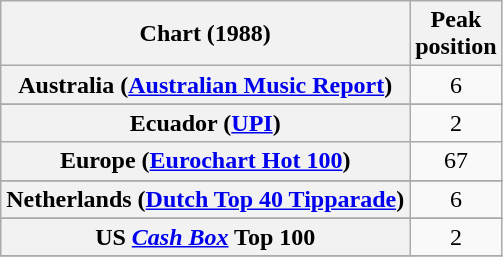<table class="wikitable sortable plainrowheaders" style="text-align:center">
<tr>
<th>Chart (1988)</th>
<th>Peak<br>position</th>
</tr>
<tr>
<th scope="row">Australia (<a href='#'>Australian Music Report</a>)</th>
<td>6</td>
</tr>
<tr>
</tr>
<tr>
</tr>
<tr>
<th scope="row">Ecuador (<a href='#'>UPI</a>)</th>
<td align="center">2</td>
</tr>
<tr>
<th scope="row">Europe (<a href='#'>Eurochart Hot 100</a>)</th>
<td>67</td>
</tr>
<tr>
</tr>
<tr>
</tr>
<tr>
<th scope="row">Netherlands (<a href='#'>Dutch Top 40 Tipparade</a>)</th>
<td>6</td>
</tr>
<tr>
</tr>
<tr>
</tr>
<tr>
</tr>
<tr>
</tr>
<tr>
</tr>
<tr>
</tr>
<tr>
<th scope="row">US <em><a href='#'>Cash Box</a></em> Top 100</th>
<td>2</td>
</tr>
<tr>
</tr>
</table>
